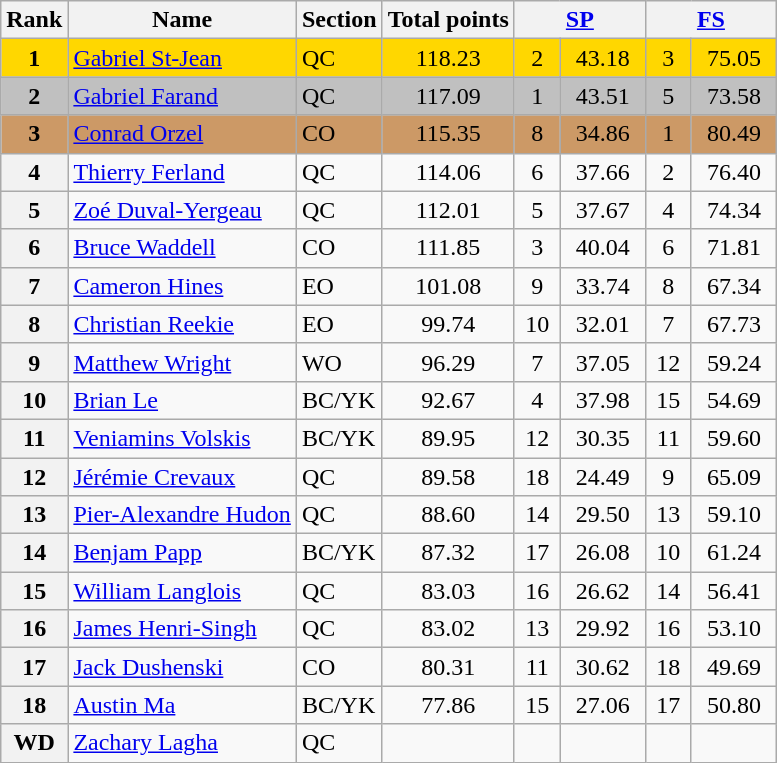<table class="wikitable sortable">
<tr>
<th>Rank</th>
<th>Name</th>
<th>Section</th>
<th>Total points</th>
<th colspan="2" width="80px"><a href='#'>SP</a></th>
<th colspan="2" width="80px"><a href='#'>FS</a></th>
</tr>
<tr bgcolor="gold">
<td align="center"><strong>1</strong></td>
<td><a href='#'>Gabriel St-Jean</a></td>
<td>QC</td>
<td align="center">118.23</td>
<td align="center">2</td>
<td align="center">43.18</td>
<td align="center">3</td>
<td align="center">75.05</td>
</tr>
<tr bgcolor="silver">
<td align="center"><strong>2</strong></td>
<td><a href='#'>Gabriel Farand</a></td>
<td>QC</td>
<td align="center">117.09</td>
<td align="center">1</td>
<td align="center">43.51</td>
<td align="center">5</td>
<td align="center">73.58</td>
</tr>
<tr bgcolor="cc9966">
<td align="center"><strong>3</strong></td>
<td><a href='#'>Conrad Orzel</a></td>
<td>CO</td>
<td align="center">115.35</td>
<td align="center">8</td>
<td align="center">34.86</td>
<td align="center">1</td>
<td align="center">80.49</td>
</tr>
<tr>
<th>4</th>
<td><a href='#'>Thierry Ferland</a></td>
<td>QC</td>
<td align="center">114.06</td>
<td align="center">6</td>
<td align="center">37.66</td>
<td align="center">2</td>
<td align="center">76.40</td>
</tr>
<tr>
<th>5</th>
<td><a href='#'>Zoé Duval-Yergeau</a></td>
<td>QC</td>
<td align="center">112.01</td>
<td align="center">5</td>
<td align="center">37.67</td>
<td align="center">4</td>
<td align="center">74.34</td>
</tr>
<tr>
<th>6</th>
<td><a href='#'>Bruce Waddell</a></td>
<td>CO</td>
<td align="center">111.85</td>
<td align="center">3</td>
<td align="center">40.04</td>
<td align="center">6</td>
<td align="center">71.81</td>
</tr>
<tr>
<th>7</th>
<td><a href='#'>Cameron Hines</a></td>
<td>EO</td>
<td align="center">101.08</td>
<td align="center">9</td>
<td align="center">33.74</td>
<td align="center">8</td>
<td align="center">67.34</td>
</tr>
<tr>
<th>8</th>
<td><a href='#'>Christian Reekie</a></td>
<td>EO</td>
<td align="center">99.74</td>
<td align="center">10</td>
<td align="center">32.01</td>
<td align="center">7</td>
<td align="center">67.73</td>
</tr>
<tr>
<th>9</th>
<td><a href='#'>Matthew Wright</a></td>
<td>WO</td>
<td align="center">96.29</td>
<td align="center">7</td>
<td align="center">37.05</td>
<td align="center">12</td>
<td align="center">59.24</td>
</tr>
<tr>
<th>10</th>
<td><a href='#'>Brian Le</a></td>
<td>BC/YK</td>
<td align="center">92.67</td>
<td align="center">4</td>
<td align="center">37.98</td>
<td align="center">15</td>
<td align="center">54.69</td>
</tr>
<tr>
<th>11</th>
<td><a href='#'>Veniamins Volskis</a></td>
<td>BC/YK</td>
<td align="center">89.95</td>
<td align="center">12</td>
<td align="center">30.35</td>
<td align="center">11</td>
<td align="center">59.60</td>
</tr>
<tr>
<th>12</th>
<td><a href='#'>Jérémie Crevaux</a></td>
<td>QC</td>
<td align="center">89.58</td>
<td align="center">18</td>
<td align="center">24.49</td>
<td align="center">9</td>
<td align="center">65.09</td>
</tr>
<tr>
<th>13</th>
<td><a href='#'>Pier-Alexandre Hudon</a></td>
<td>QC</td>
<td align="center">88.60</td>
<td align="center">14</td>
<td align="center">29.50</td>
<td align="center">13</td>
<td align="center">59.10</td>
</tr>
<tr>
<th>14</th>
<td><a href='#'>Benjam Papp</a></td>
<td>BC/YK</td>
<td align="center">87.32</td>
<td align="center">17</td>
<td align="center">26.08</td>
<td align="center">10</td>
<td align="center">61.24</td>
</tr>
<tr>
<th>15</th>
<td><a href='#'>William Langlois</a></td>
<td>QC</td>
<td align="center">83.03</td>
<td align="center">16</td>
<td align="center">26.62</td>
<td align="center">14</td>
<td align="center">56.41</td>
</tr>
<tr>
<th>16</th>
<td><a href='#'>James Henri-Singh</a></td>
<td>QC</td>
<td align="center">83.02</td>
<td align="center">13</td>
<td align="center">29.92</td>
<td align="center">16</td>
<td align="center">53.10</td>
</tr>
<tr>
<th>17</th>
<td><a href='#'>Jack Dushenski</a></td>
<td>CO</td>
<td align="center">80.31</td>
<td align="center">11</td>
<td align="center">30.62</td>
<td align="center">18</td>
<td align="center">49.69</td>
</tr>
<tr>
<th>18</th>
<td><a href='#'>Austin Ma</a></td>
<td>BC/YK</td>
<td align="center">77.86</td>
<td align="center">15</td>
<td align="center">27.06</td>
<td align="center">17</td>
<td align="center">50.80</td>
</tr>
<tr>
<th>WD</th>
<td><a href='#'>Zachary Lagha</a></td>
<td>QC</td>
<td></td>
<td></td>
<td></td>
<td></td>
<td></td>
</tr>
</table>
